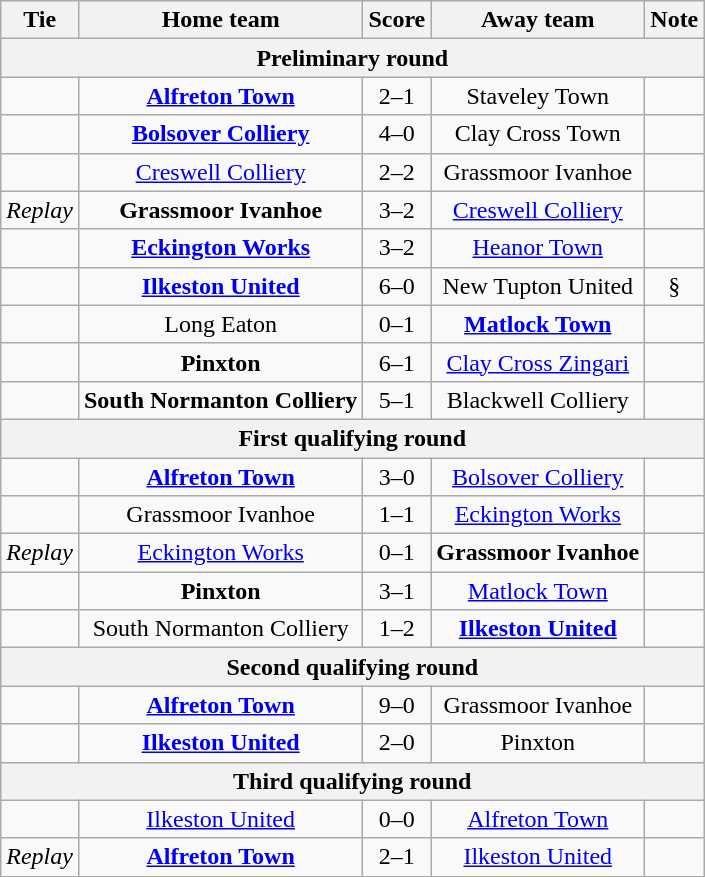<table class="wikitable" style="text-align:center;">
<tr>
<th>Tie</th>
<th>Home team</th>
<th>Score</th>
<th>Away team</th>
<th>Note</th>
</tr>
<tr>
<th colspan=5>Preliminary round</th>
</tr>
<tr>
<td></td>
<td><strong><a href='#'>Alfreton Town</a></strong></td>
<td>2–1</td>
<td>Staveley Town</td>
<td></td>
</tr>
<tr>
<td></td>
<td><strong><a href='#'>Bolsover Colliery</a></strong></td>
<td>4–0</td>
<td>Clay Cross Town</td>
<td></td>
</tr>
<tr>
<td></td>
<td><a href='#'>Creswell Colliery</a></td>
<td>2–2</td>
<td>Grassmoor Ivanhoe</td>
<td></td>
</tr>
<tr>
<td><em>Replay</em></td>
<td><strong>Grassmoor Ivanhoe</strong></td>
<td>3–2</td>
<td><a href='#'>Creswell Colliery</a></td>
<td></td>
</tr>
<tr>
<td></td>
<td><strong><a href='#'>Eckington Works</a></strong></td>
<td>3–2</td>
<td><a href='#'>Heanor Town</a></td>
<td></td>
</tr>
<tr>
<td></td>
<td><strong><a href='#'>Ilkeston United</a></strong></td>
<td>6–0</td>
<td>New Tupton United</td>
<td>§</td>
</tr>
<tr>
<td></td>
<td>Long Eaton</td>
<td>0–1</td>
<td><strong><a href='#'>Matlock Town</a></strong></td>
<td></td>
</tr>
<tr>
<td></td>
<td><strong>Pinxton</strong></td>
<td>6–1</td>
<td><a href='#'>Clay Cross Zingari</a></td>
<td></td>
</tr>
<tr>
<td></td>
<td><strong>South Normanton Colliery</strong></td>
<td>5–1</td>
<td>Blackwell Colliery</td>
<td></td>
</tr>
<tr>
<th colspan=5>First qualifying round</th>
</tr>
<tr>
<td></td>
<td><strong><a href='#'>Alfreton Town</a></strong></td>
<td>3–0</td>
<td><a href='#'>Bolsover Colliery</a></td>
<td></td>
</tr>
<tr>
<td></td>
<td>Grassmoor Ivanhoe</td>
<td>1–1</td>
<td><a href='#'>Eckington Works</a></td>
<td></td>
</tr>
<tr>
<td><em>Replay</em></td>
<td><a href='#'>Eckington Works</a></td>
<td>0–1</td>
<td><strong>Grassmoor Ivanhoe</strong></td>
<td></td>
</tr>
<tr>
<td></td>
<td><strong>Pinxton</strong></td>
<td>3–1</td>
<td><a href='#'>Matlock Town</a></td>
<td></td>
</tr>
<tr>
<td></td>
<td>South Normanton Colliery</td>
<td>1–2</td>
<td><strong><a href='#'>Ilkeston United</a></strong></td>
<td></td>
</tr>
<tr>
<th colspan=5>Second qualifying round</th>
</tr>
<tr>
<td></td>
<td><strong><a href='#'>Alfreton Town</a></strong></td>
<td>9–0</td>
<td>Grassmoor Ivanhoe</td>
<td></td>
</tr>
<tr>
<td></td>
<td><strong><a href='#'>Ilkeston United</a></strong></td>
<td>2–0</td>
<td>Pinxton</td>
<td></td>
</tr>
<tr>
<th colspan=5>Third qualifying round</th>
</tr>
<tr>
<td></td>
<td><a href='#'>Ilkeston United</a></td>
<td>0–0</td>
<td><a href='#'>Alfreton Town</a></td>
<td></td>
</tr>
<tr>
<td><em>Replay</em></td>
<td><strong><a href='#'>Alfreton Town</a></strong></td>
<td>2–1</td>
<td><a href='#'>Ilkeston United</a></td>
<td></td>
</tr>
<tr>
</tr>
</table>
